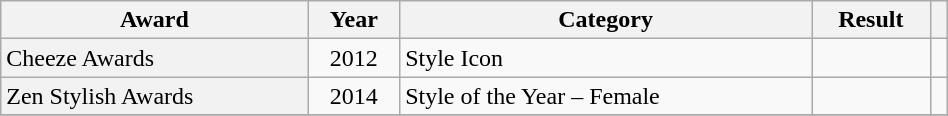<table class="wikitable sortable plainrowheaders" style="width: 50%;">
<tr>
<th scope="col">Award</th>
<th scope="col">Year</th>
<th scope="col">Category</th>
<th scope="col">Result</th>
<th scope="col" class="unsortable"></th>
</tr>
<tr>
<th scope="row"; style="font-weight:normal; text-align:left;"\>Cheeze Awards</th>
<td style="text-align:center;">2012</td>
<td>Style Icon</td>
<td></td>
<td style="text-align:center"></td>
</tr>
<tr>
<th scope="row"; style="font-weight:normal; text-align:left;"\>Zen Stylish Awards</th>
<td style="text-align:center;">2014</td>
<td>Style of the Year – Female</td>
<td></td>
<td style="text-align:center"></td>
</tr>
<tr>
</tr>
</table>
